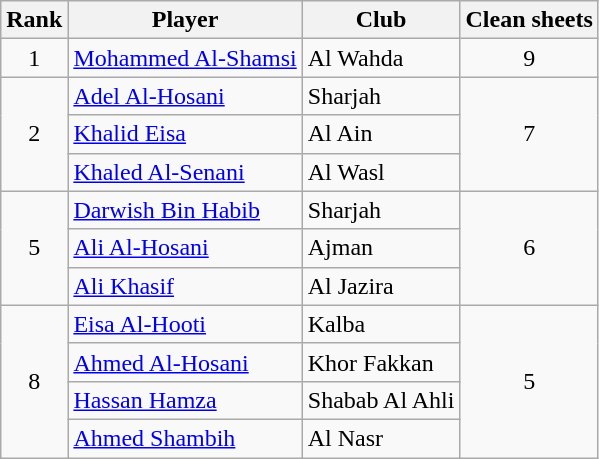<table class="wikitable">
<tr>
<th>Rank</th>
<th>Player</th>
<th>Club</th>
<th>Clean sheets</th>
</tr>
<tr>
<td align="center">1</td>
<td align="left"> <a href='#'>Mohammed Al-Shamsi</a></td>
<td align="left">Al Wahda</td>
<td align="center">9</td>
</tr>
<tr>
<td rowspan=3 align="center">2</td>
<td align="left"> <a href='#'>Adel Al-Hosani</a></td>
<td align="left">Sharjah</td>
<td rowspan=3 align="center">7</td>
</tr>
<tr>
<td align="left"> <a href='#'>Khalid Eisa</a></td>
<td align="left">Al Ain</td>
</tr>
<tr>
<td align="left"> <a href='#'>Khaled Al-Senani</a></td>
<td align="left">Al Wasl</td>
</tr>
<tr>
<td rowspan=3 align="center">5</td>
<td align="left"> <a href='#'>Darwish Bin Habib</a></td>
<td align="left">Sharjah</td>
<td rowspan=3 align="center">6</td>
</tr>
<tr>
<td align="left"> <a href='#'>Ali Al-Hosani</a></td>
<td align="left">Ajman</td>
</tr>
<tr>
<td align="left"> <a href='#'>Ali Khasif</a></td>
<td align="left">Al Jazira</td>
</tr>
<tr>
<td rowspan="4" align="center">8</td>
<td align="left"> <a href='#'>Eisa Al-Hooti</a></td>
<td align="left">Kalba</td>
<td rowspan="4" align="center">5</td>
</tr>
<tr>
<td align="left"> <a href='#'>Ahmed Al-Hosani</a></td>
<td align="left">Khor Fakkan</td>
</tr>
<tr>
<td align="left"> <a href='#'>Hassan Hamza</a></td>
<td align="left">Shabab Al Ahli</td>
</tr>
<tr>
<td align="left"> <a href='#'>Ahmed Shambih</a></td>
<td align="left">Al Nasr</td>
</tr>
</table>
